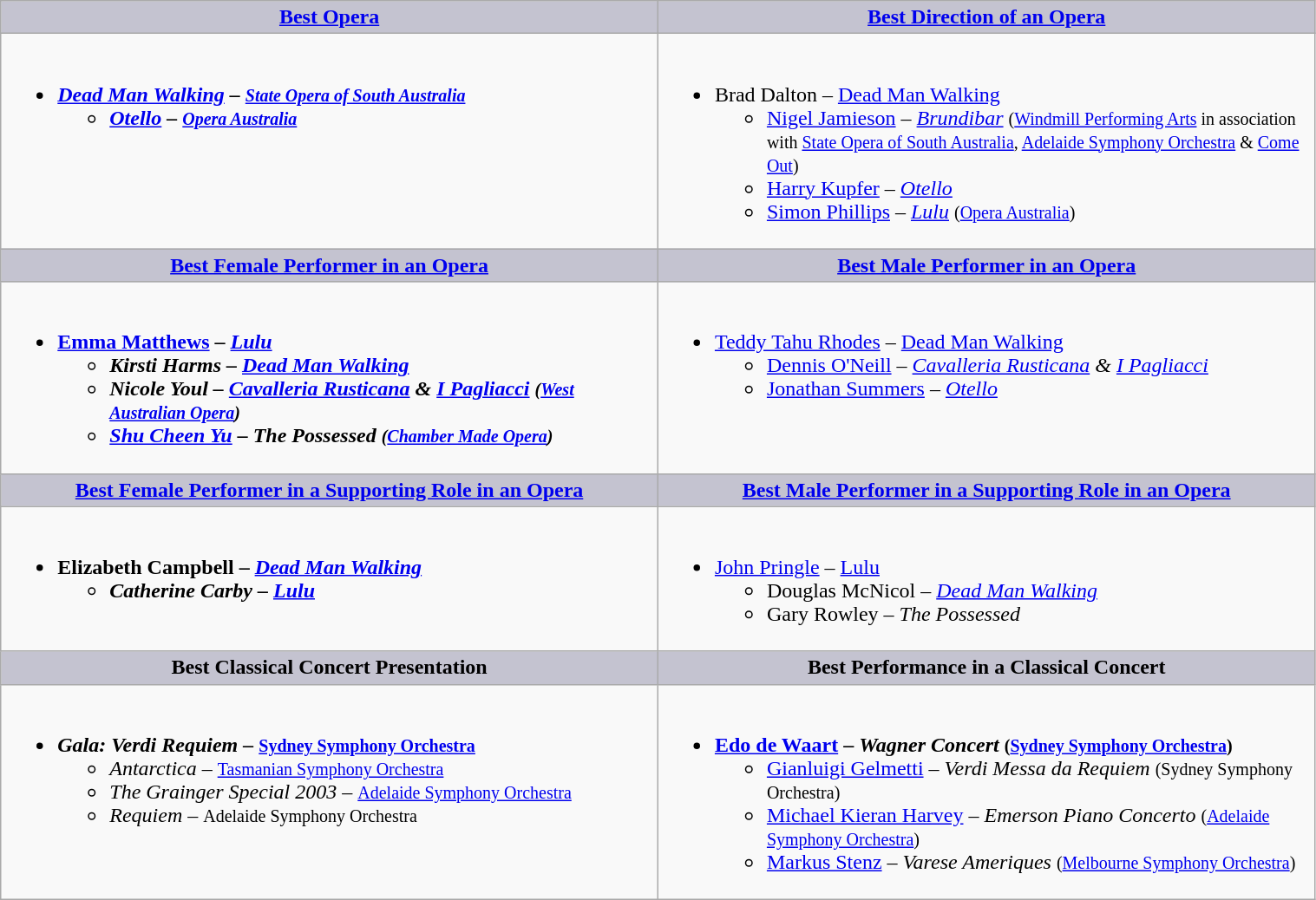<table class=wikitable width="80%" border="1" cellpadding="5" cellspacing="0" align="centre">
<tr>
<th style="background:#C4C3D0;width:50%"><a href='#'>Best Opera</a></th>
<th style="background:#C4C3D0;width:50%"><a href='#'>Best Direction of an Opera</a></th>
</tr>
<tr>
<td valign="top"><br><ul><li><strong><em><a href='#'>Dead Man Walking</a><em> – <small><a href='#'>State Opera of South Australia</a></small><strong><ul><li></em><a href='#'>Otello</a><em> – <small><a href='#'>Opera Australia</a></small></li></ul></li></ul></td>
<td valign="top"><br><ul><li></strong>Brad Dalton – </em><a href='#'>Dead Man Walking</a></em></strong><ul><li><a href='#'>Nigel Jamieson</a> – <em><a href='#'>Brundibar</a></em> <small>(<a href='#'>Windmill Performing Arts</a> in association with <a href='#'>State Opera of South Australia</a>, <a href='#'>Adelaide Symphony Orchestra</a> & <a href='#'>Come Out</a>)</small></li><li><a href='#'>Harry Kupfer</a> – <em><a href='#'>Otello</a></em></li><li><a href='#'>Simon Phillips</a> – <em><a href='#'>Lulu</a></em> <small>(<a href='#'>Opera Australia</a>)</small></li></ul></li></ul></td>
</tr>
<tr>
<th style="background:#C4C3D0;width:50%"><a href='#'>Best Female Performer in an Opera</a></th>
<th style="background:#C4C3D0;width:50%"><a href='#'>Best Male Performer in an Opera</a></th>
</tr>
<tr>
<td valign="top"><br><ul><li><strong><a href='#'>Emma Matthews</a> – <em><a href='#'>Lulu</a><strong><em><ul><li>Kirsti Harms – </em><a href='#'>Dead Man Walking</a><em></li><li>Nicole Youl – </em><a href='#'>Cavalleria Rusticana</a> & <a href='#'>I Pagliacci</a><em> <small>(<a href='#'>West Australian Opera</a>)</small></li><li><a href='#'>Shu Cheen Yu</a> – </em>The Possessed<em> <small>(<a href='#'>Chamber Made Opera</a>)</small></li></ul></li></ul></td>
<td valign="top"><br><ul><li></strong><a href='#'>Teddy Tahu Rhodes</a> – </em><a href='#'>Dead Man Walking</a></em></strong><ul><li><a href='#'>Dennis O'Neill</a> – <em><a href='#'>Cavalleria Rusticana</a> & <a href='#'>I Pagliacci</a></em></li><li><a href='#'>Jonathan Summers</a> – <em><a href='#'>Otello</a></em></li></ul></li></ul></td>
</tr>
<tr>
<th style="background:#C4C3D0;width:50%"><a href='#'>Best Female Performer in a Supporting Role in an Opera</a></th>
<th style="background:#C4C3D0;width:50%"><a href='#'>Best Male Performer in a Supporting Role in an Opera</a></th>
</tr>
<tr>
<td valign="top"><br><ul><li><strong>Elizabeth Campbell – <em><a href='#'>Dead Man Walking</a><strong><em><ul><li>Catherine Carby – </em><a href='#'>Lulu</a><em></li></ul></li></ul></td>
<td valign="top"><br><ul><li></strong><a href='#'>John Pringle</a> – </em><a href='#'>Lulu</a></em></strong><ul><li>Douglas McNicol – <em><a href='#'>Dead Man Walking</a></em></li><li>Gary Rowley – <em>The Possessed</em></li></ul></li></ul></td>
</tr>
<tr>
<th style="background:#C4C3D0;width:50%">Best Classical Concert Presentation</th>
<th style="background:#C4C3D0;width:50%">Best Performance in a Classical Concert</th>
</tr>
<tr>
<td valign="top"><br><ul><li><strong><em>Gala: Verdi Requiem –</em></strong> <small><strong><a href='#'>Sydney Symphony Orchestra</a></strong></small><ul><li><em>Antarctica</em> – <small><a href='#'>Tasmanian Symphony Orchestra</a></small></li><li><em>The Grainger Special 2003</em> – <small><a href='#'>Adelaide Symphony Orchestra</a></small></li><li><em>Requiem</em> –  <small>Adelaide Symphony Orchestra</small></li></ul></li></ul></td>
<td valign="top"><br><ul><li><strong><a href='#'>Edo de Waart</a> – <em>Wagner Concert</em> <small>(<a href='#'>Sydney Symphony Orchestra</a>)</small></strong><ul><li><a href='#'>Gianluigi Gelmetti</a> – <em>Verdi Messa da Requiem</em> <small>(Sydney Symphony Orchestra)</small></li><li><a href='#'>Michael Kieran Harvey</a> – <em>Emerson Piano Concerto</em> <small>(<a href='#'>Adelaide Symphony Orchestra</a>)</small></li><li><a href='#'>Markus Stenz</a> – <em>Varese Ameriques</em> <small>(<a href='#'>Melbourne Symphony Orchestra</a>)</small></li></ul></li></ul></td>
</tr>
</table>
